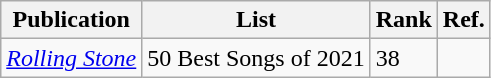<table class="wikitable">
<tr>
<th>Publication</th>
<th>List</th>
<th>Rank</th>
<th>Ref.</th>
</tr>
<tr>
<td><em><a href='#'>Rolling Stone</a></em></td>
<td>50 Best Songs of 2021</td>
<td>38</td>
<td></td>
</tr>
</table>
